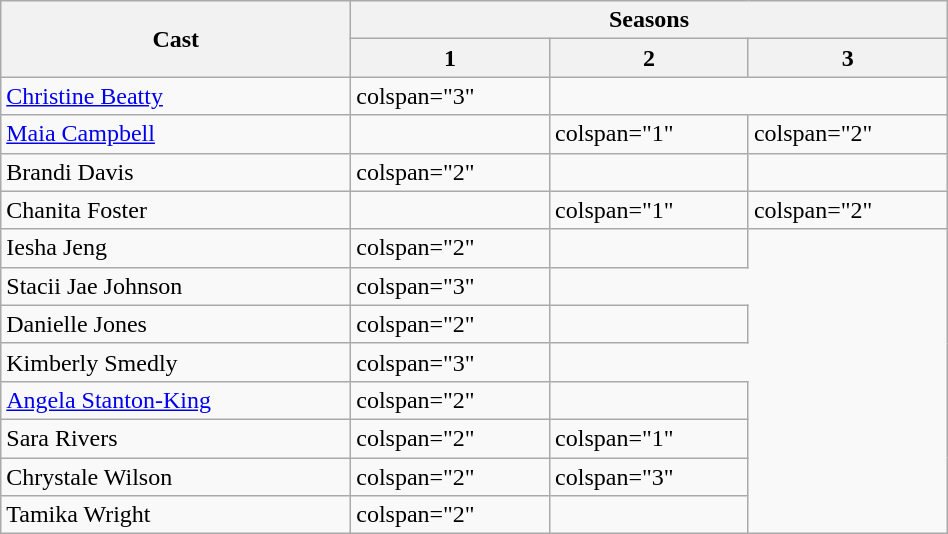<table class="wikitable plainrowheaders" style="width:50%;">
<tr>
<th scope="col" rowspan="2" width="15%">Cast</th>
<th scope="col" colspan="3">Seasons</th>
</tr>
<tr>
<th style="width:5%;">1</th>
<th style="width:5%;">2</th>
<th style="width:5%;">3</th>
</tr>
<tr>
<td><a href='#'>Christine Beatty</a></td>
<td>colspan="3" </td>
</tr>
<tr>
<td><a href='#'>Maia Campbell</a></td>
<td></td>
<td>colspan="1" </td>
<td>colspan="2" </td>
</tr>
<tr>
<td>Brandi Davis</td>
<td>colspan="2" </td>
<td></td>
</tr>
<tr>
<td>Chanita Foster</td>
<td></td>
<td>colspan="1" </td>
<td>colspan="2" </td>
</tr>
<tr>
<td>Iesha Jeng</td>
<td>colspan="2" </td>
<td></td>
</tr>
<tr>
<td>Stacii Jae Johnson</td>
<td>colspan="3" </td>
</tr>
<tr>
<td>Danielle Jones</td>
<td>colspan="2" </td>
<td></td>
</tr>
<tr>
<td>Kimberly Smedly</td>
<td>colspan="3" </td>
</tr>
<tr>
<td><a href='#'>Angela Stanton-King</a></td>
<td>colspan="2" </td>
<td></td>
</tr>
<tr>
<td>Sara Rivers</td>
<td>colspan="2" </td>
<td>colspan="1" </td>
</tr>
<tr>
<td>Chrystale Wilson</td>
<td>colspan="2" </td>
<td>colspan="3" </td>
</tr>
<tr>
<td>Tamika Wright</td>
<td>colspan="2" </td>
<td></td>
</tr>
</table>
